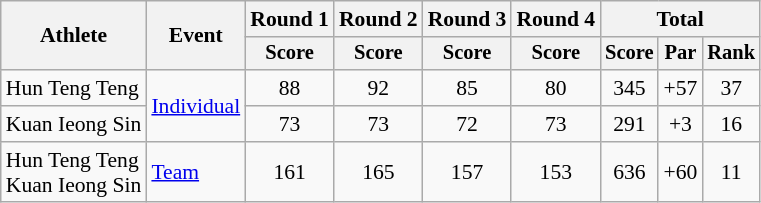<table class=wikitable style=font-size:90%;text-align:center>
<tr>
<th rowspan=2>Athlete</th>
<th rowspan=2>Event</th>
<th>Round 1</th>
<th>Round 2</th>
<th>Round 3</th>
<th>Round 4</th>
<th colspan=3>Total</th>
</tr>
<tr style="font-size:95%">
<th>Score</th>
<th>Score</th>
<th>Score</th>
<th>Score</th>
<th>Score</th>
<th>Par</th>
<th>Rank</th>
</tr>
<tr>
<td align=left>Hun Teng Teng</td>
<td align=left rowspan=2><a href='#'>Individual</a></td>
<td>88</td>
<td>92</td>
<td>85</td>
<td>80</td>
<td>345</td>
<td>+57</td>
<td>37</td>
</tr>
<tr>
<td align=left>Kuan Ieong Sin</td>
<td>73</td>
<td>73</td>
<td>72</td>
<td>73</td>
<td>291</td>
<td>+3</td>
<td>16</td>
</tr>
<tr>
<td align=left>Hun Teng Teng<br>Kuan Ieong Sin</td>
<td align=left><a href='#'>Team</a></td>
<td>161</td>
<td>165</td>
<td>157</td>
<td>153</td>
<td>636</td>
<td>+60</td>
<td>11</td>
</tr>
</table>
